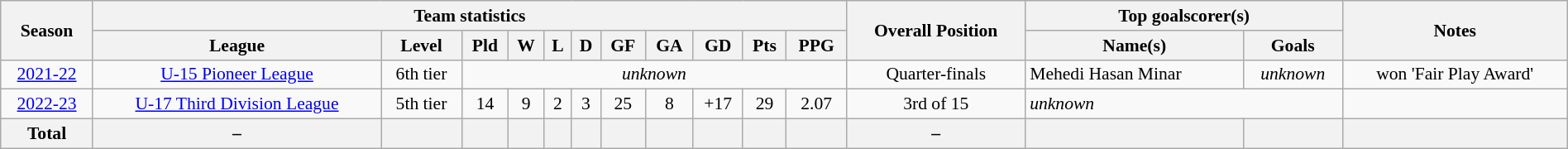<table class="wikitable" width=100% style="font-size:90%; text-align:center;">
<tr style="background:#f0f6ff;">
<th rowspan=2>Season</th>
<th colspan="11">Team statistics</th>
<th rowspan="2">Overall Position</th>
<th colspan=2>Top goalscorer(s)</th>
<th rowspan="2">Notes</th>
</tr>
<tr>
<th>League</th>
<th>Level</th>
<th>Pld</th>
<th>W</th>
<th>L</th>
<th>D</th>
<th>GF</th>
<th>GA</th>
<th>GD</th>
<th>Pts</th>
<th>PPG</th>
<th>Name(s)</th>
<th>Goals</th>
</tr>
<tr>
<td><a href='#'>2021-22</a></td>
<td><a href='#'>U-15 Pioneer League</a></td>
<td>6th tier</td>
<td colspan="9"><em>unknown</em></td>
<td>Quarter-finals</td>
<td align="left">Mehedi Hasan Minar</td>
<td><em>unknown</em></td>
<td>won 'Fair Play Award'</td>
</tr>
<tr>
<td><a href='#'>2022-23</a></td>
<td><a href='#'>U-17 Third Division League</a></td>
<td>5th tier</td>
<td>14</td>
<td>9</td>
<td>2</td>
<td>3</td>
<td>25</td>
<td>8</td>
<td>+17</td>
<td>29</td>
<td>2.07</td>
<td>3rd of 15</td>
<td colspan="2" align="left"><em>unknown</em></td>
<td></td>
</tr>
<tr>
<th>Total</th>
<th>–</th>
<th></th>
<th></th>
<th></th>
<th></th>
<th></th>
<th></th>
<th></th>
<th></th>
<th></th>
<th></th>
<th>–</th>
<th></th>
<th></th>
<th></th>
</tr>
</table>
